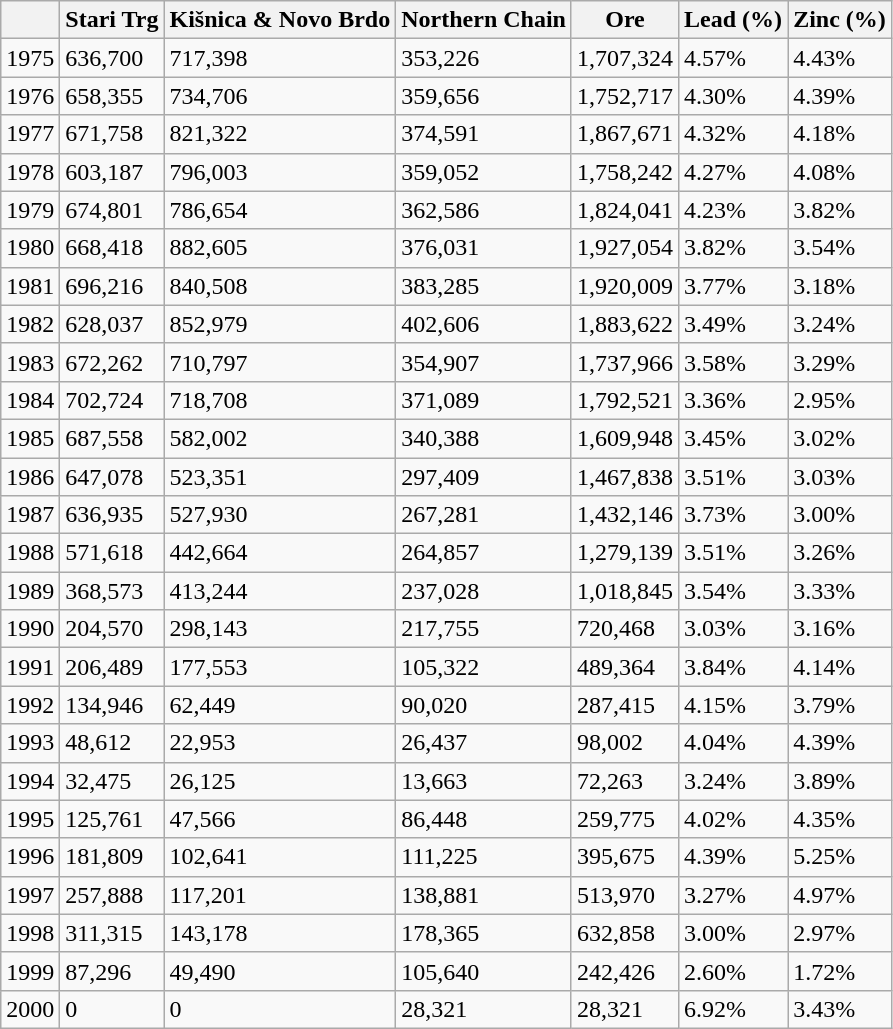<table class="wikitable">
<tr>
<th></th>
<th>Stari Trg</th>
<th>Kišnica & Novo Brdo</th>
<th>Northern Chain</th>
<th>Ore</th>
<th>Lead (%)</th>
<th>Zinc (%)</th>
</tr>
<tr>
<td>1975</td>
<td>636,700</td>
<td>717,398</td>
<td>353,226</td>
<td>1,707,324</td>
<td>4.57%</td>
<td>4.43%</td>
</tr>
<tr>
<td>1976</td>
<td>658,355</td>
<td>734,706</td>
<td>359,656</td>
<td>1,752,717</td>
<td>4.30%</td>
<td>4.39%</td>
</tr>
<tr>
<td>1977</td>
<td>671,758</td>
<td>821,322</td>
<td>374,591</td>
<td>1,867,671</td>
<td>4.32%</td>
<td>4.18%</td>
</tr>
<tr>
<td>1978</td>
<td>603,187</td>
<td>796,003</td>
<td>359,052</td>
<td>1,758,242</td>
<td>4.27%</td>
<td>4.08%</td>
</tr>
<tr>
<td>1979</td>
<td>674,801</td>
<td>786,654</td>
<td>362,586</td>
<td>1,824,041</td>
<td>4.23%</td>
<td>3.82%</td>
</tr>
<tr>
<td>1980</td>
<td>668,418</td>
<td>882,605</td>
<td>376,031</td>
<td>1,927,054</td>
<td>3.82%</td>
<td>3.54%</td>
</tr>
<tr>
<td>1981</td>
<td>696,216</td>
<td>840,508</td>
<td>383,285</td>
<td>1,920,009</td>
<td>3.77%</td>
<td>3.18%</td>
</tr>
<tr>
<td>1982</td>
<td>628,037</td>
<td>852,979</td>
<td>402,606</td>
<td>1,883,622</td>
<td>3.49%</td>
<td>3.24%</td>
</tr>
<tr>
<td>1983</td>
<td>672,262</td>
<td>710,797</td>
<td>354,907</td>
<td>1,737,966</td>
<td>3.58%</td>
<td>3.29%</td>
</tr>
<tr>
<td>1984</td>
<td>702,724</td>
<td>718,708</td>
<td>371,089</td>
<td>1,792,521</td>
<td>3.36%</td>
<td>2.95%</td>
</tr>
<tr>
<td>1985</td>
<td>687,558</td>
<td>582,002</td>
<td>340,388</td>
<td>1,609,948</td>
<td>3.45%</td>
<td>3.02%</td>
</tr>
<tr>
<td>1986</td>
<td>647,078</td>
<td>523,351</td>
<td>297,409</td>
<td>1,467,838</td>
<td>3.51%</td>
<td>3.03%</td>
</tr>
<tr>
<td>1987</td>
<td>636,935</td>
<td>527,930</td>
<td>267,281</td>
<td>1,432,146</td>
<td>3.73%</td>
<td>3.00%</td>
</tr>
<tr>
<td>1988</td>
<td>571,618</td>
<td>442,664</td>
<td>264,857</td>
<td>1,279,139</td>
<td>3.51%</td>
<td>3.26%</td>
</tr>
<tr>
<td>1989</td>
<td>368,573</td>
<td>413,244</td>
<td>237,028</td>
<td>1,018,845</td>
<td>3.54%</td>
<td>3.33%</td>
</tr>
<tr>
<td>1990</td>
<td>204,570</td>
<td>298,143</td>
<td>217,755</td>
<td>720,468</td>
<td>3.03%</td>
<td>3.16%</td>
</tr>
<tr>
<td>1991</td>
<td>206,489</td>
<td>177,553</td>
<td>105,322</td>
<td>489,364</td>
<td>3.84%</td>
<td>4.14%</td>
</tr>
<tr>
<td>1992</td>
<td>134,946</td>
<td>62,449</td>
<td>90,020</td>
<td>287,415</td>
<td>4.15%</td>
<td>3.79%</td>
</tr>
<tr>
<td>1993</td>
<td>48,612</td>
<td>22,953</td>
<td>26,437</td>
<td>98,002</td>
<td>4.04%</td>
<td>4.39%</td>
</tr>
<tr>
<td>1994</td>
<td>32,475</td>
<td>26,125</td>
<td>13,663</td>
<td>72,263</td>
<td>3.24%</td>
<td>3.89%</td>
</tr>
<tr>
<td>1995</td>
<td>125,761</td>
<td>47,566</td>
<td>86,448</td>
<td>259,775</td>
<td>4.02%</td>
<td>4.35%</td>
</tr>
<tr>
<td>1996</td>
<td>181,809</td>
<td>102,641</td>
<td>111,225</td>
<td>395,675</td>
<td>4.39%</td>
<td>5.25%</td>
</tr>
<tr>
<td>1997</td>
<td>257,888</td>
<td>117,201</td>
<td>138,881</td>
<td>513,970</td>
<td>3.27%</td>
<td>4.97%</td>
</tr>
<tr>
<td>1998</td>
<td>311,315</td>
<td>143,178</td>
<td>178,365</td>
<td>632,858</td>
<td>3.00%</td>
<td>2.97%</td>
</tr>
<tr>
<td>1999</td>
<td>87,296</td>
<td>49,490</td>
<td>105,640</td>
<td>242,426</td>
<td>2.60%</td>
<td>1.72%</td>
</tr>
<tr>
<td>2000</td>
<td>0</td>
<td>0</td>
<td>28,321</td>
<td>28,321</td>
<td>6.92%</td>
<td>3.43%</td>
</tr>
</table>
